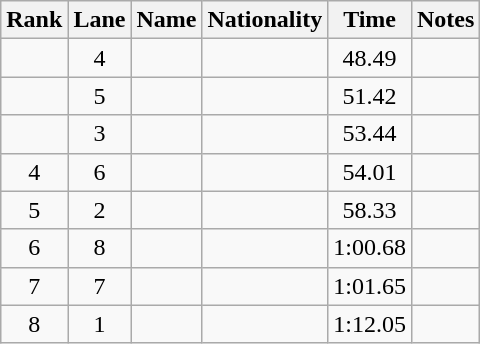<table class="wikitable sortable" style="text-align:center">
<tr>
<th>Rank</th>
<th>Lane</th>
<th>Name</th>
<th>Nationality</th>
<th>Time</th>
<th>Notes</th>
</tr>
<tr>
<td></td>
<td>4</td>
<td align=left></td>
<td align=left></td>
<td>48.49</td>
<td><strong></strong></td>
</tr>
<tr>
<td></td>
<td>5</td>
<td align=left></td>
<td align=left></td>
<td>51.42</td>
<td></td>
</tr>
<tr>
<td></td>
<td>3</td>
<td align=left></td>
<td align=left></td>
<td>53.44</td>
<td></td>
</tr>
<tr>
<td>4</td>
<td>6</td>
<td align=left></td>
<td align=left></td>
<td>54.01</td>
<td></td>
</tr>
<tr>
<td>5</td>
<td>2</td>
<td align=left></td>
<td align=left></td>
<td>58.33</td>
<td></td>
</tr>
<tr>
<td>6</td>
<td>8</td>
<td align=left></td>
<td align=left></td>
<td>1:00.68</td>
<td></td>
</tr>
<tr>
<td>7</td>
<td>7</td>
<td align=left></td>
<td align=left></td>
<td>1:01.65</td>
<td></td>
</tr>
<tr>
<td>8</td>
<td>1</td>
<td align=left></td>
<td align=left></td>
<td>1:12.05</td>
<td></td>
</tr>
</table>
